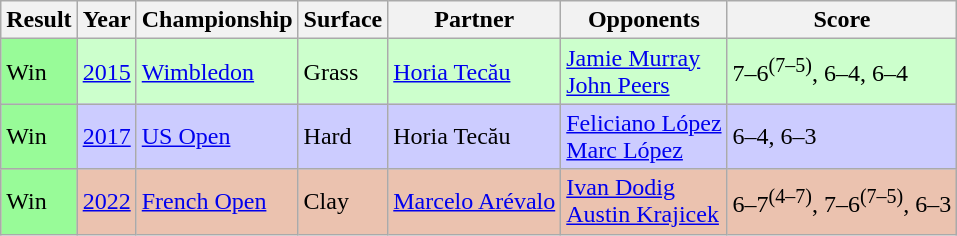<table class="sortable wikitable">
<tr>
<th>Result</th>
<th>Year</th>
<th>Championship</th>
<th>Surface</th>
<th>Partner</th>
<th>Opponents</th>
<th class="unsortable">Score</th>
</tr>
<tr style="background:#cfc;">
<td style="background:#98fb98;">Win</td>
<td><a href='#'>2015</a></td>
<td><a href='#'>Wimbledon</a></td>
<td>Grass</td>
<td> <a href='#'>Horia Tecău</a></td>
<td> <a href='#'>Jamie Murray</a><br> <a href='#'>John Peers</a></td>
<td>7–6<sup>(7–5)</sup>, 6–4, 6–4</td>
</tr>
<tr style="background:#ccf;">
<td style="background:#98fb98;">Win</td>
<td><a href='#'>2017</a></td>
<td><a href='#'>US Open</a></td>
<td>Hard</td>
<td> Horia Tecău</td>
<td> <a href='#'>Feliciano López</a><br> <a href='#'>Marc López</a></td>
<td>6–4, 6–3</td>
</tr>
<tr style="background:#ebc2af;">
<td style="background:#98fb98;">Win</td>
<td><a href='#'>2022</a></td>
<td><a href='#'>French Open</a></td>
<td>Clay</td>
<td> <a href='#'>Marcelo Arévalo</a></td>
<td> <a href='#'>Ivan Dodig</a><br> <a href='#'>Austin Krajicek</a></td>
<td>6–7<sup>(4–7)</sup>, 7–6<sup>(7–5)</sup>, 6–3</td>
</tr>
</table>
